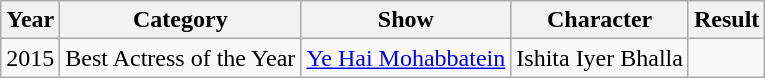<table class="wikitable sortable">
<tr>
<th>Year</th>
<th>Category</th>
<th>Show</th>
<th>Character</th>
<th>Result</th>
</tr>
<tr>
<td>2015</td>
<td>Best Actress of the Year</td>
<td><a href='#'>Ye Hai Mohabbatein</a></td>
<td>Ishita Iyer Bhalla</td>
<td></td>
</tr>
</table>
